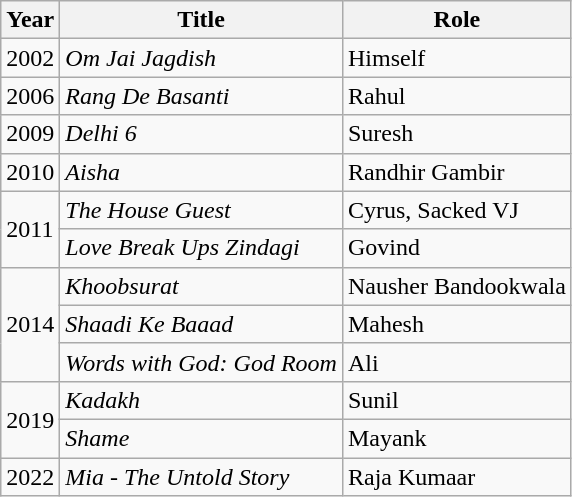<table class="wikitable">
<tr>
<th>Year</th>
<th>Title</th>
<th>Role</th>
</tr>
<tr>
<td>2002</td>
<td><em>Om Jai Jagdish</em></td>
<td>Himself</td>
</tr>
<tr>
<td>2006</td>
<td><em>Rang De Basanti</em></td>
<td>Rahul</td>
</tr>
<tr>
<td>2009</td>
<td><em>Delhi 6</em></td>
<td>Suresh</td>
</tr>
<tr>
<td>2010</td>
<td><em>Aisha</em></td>
<td>Randhir Gambir</td>
</tr>
<tr>
<td rowspan="2">2011</td>
<td><em>The House Guest</em></td>
<td>Cyrus, Sacked VJ</td>
</tr>
<tr>
<td><em>Love Break Ups Zindagi</em></td>
<td>Govind</td>
</tr>
<tr>
<td rowspan="3">2014</td>
<td><em>Khoobsurat</em></td>
<td>Nausher Bandookwala</td>
</tr>
<tr>
<td><em>Shaadi Ke Baaad</em></td>
<td>Mahesh</td>
</tr>
<tr>
<td><em>Words with God: God Room</em></td>
<td>Ali</td>
</tr>
<tr>
<td rowspan="2">2019</td>
<td><em>Kadakh</em></td>
<td>Sunil</td>
</tr>
<tr>
<td><em>Shame</em></td>
<td>Mayank</td>
</tr>
<tr>
<td>2022</td>
<td><em>Mia - The Untold Story</em></td>
<td>Raja Kumaar</td>
</tr>
</table>
